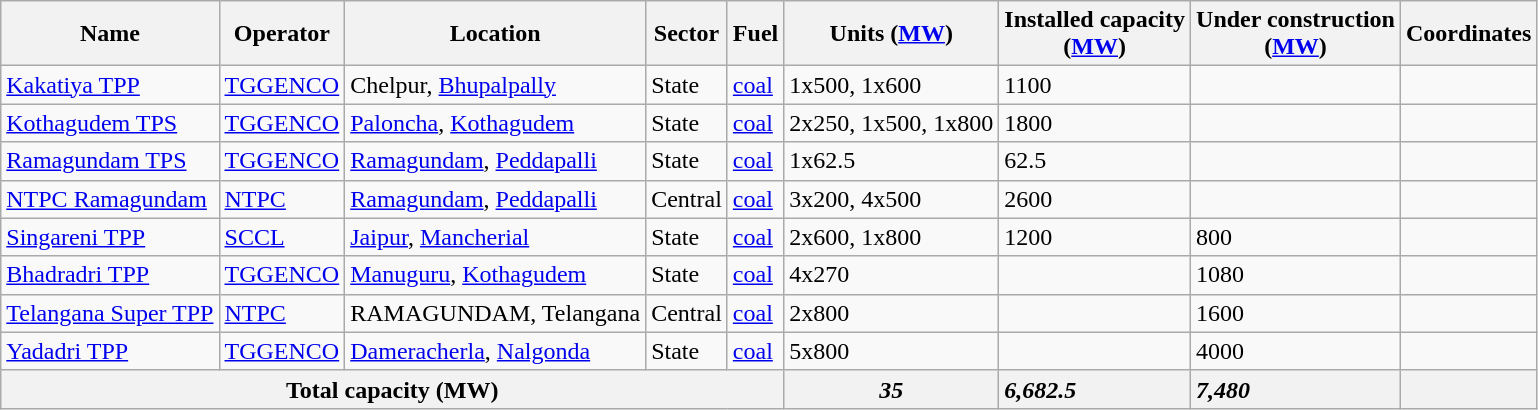<table class="sortable wikitable">
<tr style="text-align:left;">
<th>Name</th>
<th>Operator</th>
<th>Location</th>
<th>Sector</th>
<th>Fuel</th>
<th>Units (<a href='#'>MW</a>)</th>
<th>Installed capacity<br>(<a href='#'>MW</a>)</th>
<th>Under construction<br>(<a href='#'>MW</a>)</th>
<th>Coordinates</th>
</tr>
<tr>
<td><a href='#'>Kakatiya TPP</a></td>
<td><a href='#'>TGGENCO</a></td>
<td>Chelpur, <a href='#'>Bhupalpally</a></td>
<td>State</td>
<td><a href='#'>coal</a></td>
<td>1x500, 1x600</td>
<td>1100</td>
<td></td>
<td></td>
</tr>
<tr>
<td><a href='#'>Kothagudem TPS</a></td>
<td><a href='#'>TGGENCO</a></td>
<td><a href='#'>Paloncha</a>, <a href='#'>Kothagudem</a></td>
<td>State</td>
<td><a href='#'>coal</a></td>
<td>2x250, 1x500, 1x800</td>
<td>1800</td>
<td></td>
<td></td>
</tr>
<tr>
<td><a href='#'>Ramagundam TPS</a></td>
<td><a href='#'>TGGENCO</a></td>
<td><a href='#'>Ramagundam</a>, <a href='#'>Peddapalli</a></td>
<td>State</td>
<td><a href='#'>coal</a></td>
<td>1x62.5 </td>
<td>62.5</td>
<td></td>
<td></td>
</tr>
<tr>
<td><a href='#'>NTPC Ramagundam</a></td>
<td><a href='#'>NTPC</a></td>
<td><a href='#'>Ramagundam</a>, <a href='#'>Peddapalli</a></td>
<td>Central</td>
<td><a href='#'>coal</a></td>
<td>3x200, 4x500</td>
<td>2600</td>
<td></td>
<td></td>
</tr>
<tr>
<td><a href='#'>Singareni TPP</a></td>
<td><a href='#'>SCCL</a></td>
<td><a href='#'>Jaipur</a>, <a href='#'>Mancherial</a></td>
<td>State</td>
<td><a href='#'>coal</a></td>
<td>2x600,  1x800</td>
<td>1200</td>
<td>800</td>
<td></td>
</tr>
<tr>
<td><a href='#'>Bhadradri TPP</a></td>
<td><a href='#'>TGGENCO</a></td>
<td><a href='#'>Manuguru</a>, <a href='#'>Kothagudem</a></td>
<td>State</td>
<td><a href='#'>coal</a></td>
<td>4x270</td>
<td></td>
<td>1080</td>
<td></td>
</tr>
<tr>
<td><a href='#'>Telangana Super TPP</a></td>
<td><a href='#'>NTPC</a></td>
<td>RAMAGUNDAM, Telangana</td>
<td>Central</td>
<td><a href='#'>coal</a></td>
<td>2x800</td>
<td></td>
<td>1600</td>
<td></td>
</tr>
<tr>
<td><a href='#'>Yadadri TPP</a></td>
<td><a href='#'>TGGENCO</a></td>
<td><a href='#'>Dameracherla</a>, <a href='#'>Nalgonda</a></td>
<td>State</td>
<td><a href='#'>coal</a></td>
<td>5x800</td>
<td></td>
<td>4000</td>
<td></td>
</tr>
<tr>
<th colspan="5" style="text-align:center;"><strong>Total capacity (MW)</strong></th>
<th><em>35</em></th>
<th style="text-align:left;"><em>6,682.5</em></th>
<th style="text-align:left;"><em>7,480</em></th>
<th></th>
</tr>
</table>
